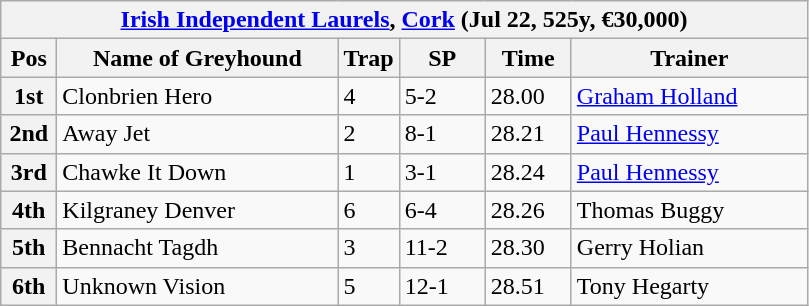<table class="wikitable">
<tr>
<th colspan="6"><a href='#'>Irish Independent Laurels</a>, <a href='#'>Cork</a> (Jul 22, 525y, €30,000)</th>
</tr>
<tr>
<th width=30>Pos</th>
<th width=180>Name of Greyhound</th>
<th width=30>Trap</th>
<th width=50>SP</th>
<th width=50>Time</th>
<th width=150>Trainer</th>
</tr>
<tr>
<th>1st</th>
<td>Clonbrien Hero </td>
<td>4</td>
<td>5-2</td>
<td>28.00</td>
<td><a href='#'>Graham Holland</a></td>
</tr>
<tr>
<th>2nd</th>
<td>Away Jet</td>
<td>2</td>
<td>8-1</td>
<td>28.21</td>
<td><a href='#'>Paul Hennessy</a></td>
</tr>
<tr>
<th>3rd</th>
<td>Chawke It Down</td>
<td>1</td>
<td>3-1</td>
<td>28.24</td>
<td><a href='#'>Paul Hennessy</a></td>
</tr>
<tr>
<th>4th</th>
<td>Kilgraney Denver</td>
<td>6</td>
<td>6-4</td>
<td>28.26</td>
<td>Thomas Buggy</td>
</tr>
<tr>
<th>5th</th>
<td>Bennacht Tagdh</td>
<td>3</td>
<td>11-2</td>
<td>28.30</td>
<td>Gerry Holian</td>
</tr>
<tr>
<th>6th</th>
<td>Unknown Vision</td>
<td>5</td>
<td>12-1</td>
<td>28.51</td>
<td>Tony Hegarty</td>
</tr>
</table>
